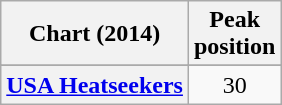<table class="wikitable sortable plainrowheaders" style="text-align:center">
<tr>
<th scope="col">Chart (2014)</th>
<th scope="col">Peak<br>position</th>
</tr>
<tr>
</tr>
<tr>
</tr>
<tr>
</tr>
<tr>
</tr>
<tr>
</tr>
<tr>
</tr>
<tr>
</tr>
<tr>
<th scope="row"><a href='#'>USA Heatseekers</a></th>
<td style="text-align: center;">30</td>
</tr>
</table>
